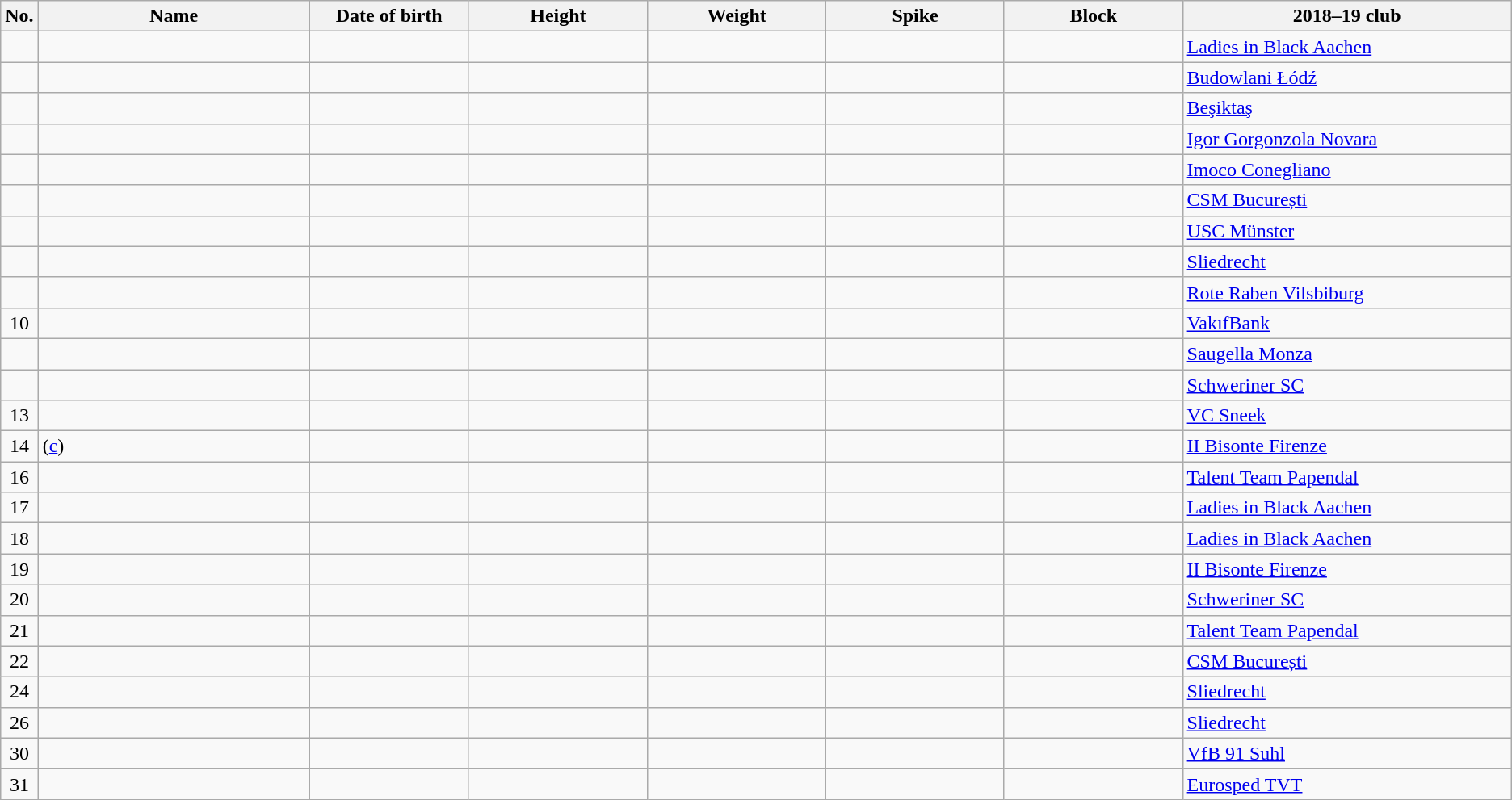<table class="wikitable sortable" style="font-size:100%; text-align:center;">
<tr>
<th>No.</th>
<th style="width:14em">Name</th>
<th style="width:8em">Date of birth</th>
<th style="width:9em">Height</th>
<th style="width:9em">Weight</th>
<th style="width:9em">Spike</th>
<th style="width:9em">Block</th>
<th style="width:17em">2018–19 club</th>
</tr>
<tr>
<td></td>
<td align=left></td>
<td align=right></td>
<td></td>
<td></td>
<td></td>
<td></td>
<td align=left> <a href='#'>Ladies in Black Aachen</a></td>
</tr>
<tr>
<td></td>
<td align=left></td>
<td align=right></td>
<td></td>
<td></td>
<td></td>
<td></td>
<td align=left> <a href='#'>Budowlani Łódź</a></td>
</tr>
<tr>
<td></td>
<td align=left></td>
<td align=right></td>
<td></td>
<td></td>
<td></td>
<td></td>
<td align=left> <a href='#'>Beşiktaş</a></td>
</tr>
<tr>
<td></td>
<td align=left></td>
<td align=right></td>
<td></td>
<td></td>
<td></td>
<td></td>
<td align=left> <a href='#'>Igor Gorgonzola Novara</a></td>
</tr>
<tr>
<td></td>
<td align=left></td>
<td align=right></td>
<td></td>
<td></td>
<td></td>
<td></td>
<td align=left> <a href='#'>Imoco Conegliano</a></td>
</tr>
<tr>
<td></td>
<td align=left></td>
<td align=right></td>
<td></td>
<td></td>
<td></td>
<td></td>
<td align=left> <a href='#'>CSM București</a></td>
</tr>
<tr>
<td></td>
<td align=left></td>
<td align=right></td>
<td></td>
<td></td>
<td></td>
<td></td>
<td align=left> <a href='#'>USC Münster</a></td>
</tr>
<tr>
<td></td>
<td align=left></td>
<td align=right></td>
<td></td>
<td></td>
<td></td>
<td></td>
<td align=left> <a href='#'>Sliedrecht</a></td>
</tr>
<tr>
<td></td>
<td align=left></td>
<td align=right></td>
<td></td>
<td></td>
<td></td>
<td></td>
<td align=left> <a href='#'>Rote Raben Vilsbiburg</a></td>
</tr>
<tr>
<td>10</td>
<td align=left></td>
<td align=right></td>
<td></td>
<td></td>
<td></td>
<td></td>
<td align=left> <a href='#'>VakıfBank</a></td>
</tr>
<tr>
<td></td>
<td align=left></td>
<td align=right></td>
<td></td>
<td></td>
<td></td>
<td></td>
<td align=left> <a href='#'>Saugella Monza</a></td>
</tr>
<tr>
<td></td>
<td align=left></td>
<td align=right></td>
<td></td>
<td></td>
<td></td>
<td></td>
<td align=left> <a href='#'>Schweriner SC</a></td>
</tr>
<tr>
<td>13</td>
<td align=left></td>
<td align=right></td>
<td></td>
<td></td>
<td></td>
<td></td>
<td align=left> <a href='#'>VC Sneek</a></td>
</tr>
<tr>
<td>14</td>
<td align=left> (<a href='#'>c</a>)</td>
<td align=right></td>
<td></td>
<td></td>
<td></td>
<td></td>
<td align=left> <a href='#'>II Bisonte Firenze</a></td>
</tr>
<tr>
<td>16</td>
<td align=left></td>
<td align=right></td>
<td></td>
<td></td>
<td></td>
<td></td>
<td align=left> <a href='#'>Talent Team Papendal</a></td>
</tr>
<tr>
<td>17</td>
<td align=left></td>
<td align=right></td>
<td></td>
<td></td>
<td></td>
<td></td>
<td align=left> <a href='#'>Ladies in Black Aachen</a></td>
</tr>
<tr>
<td>18</td>
<td align=left></td>
<td align=right></td>
<td></td>
<td></td>
<td></td>
<td></td>
<td align=left> <a href='#'>Ladies in Black Aachen</a></td>
</tr>
<tr>
<td>19</td>
<td align=left></td>
<td align=right></td>
<td></td>
<td></td>
<td></td>
<td></td>
<td align=left> <a href='#'>II Bisonte Firenze</a></td>
</tr>
<tr>
<td>20</td>
<td align=left></td>
<td align=right></td>
<td></td>
<td></td>
<td></td>
<td></td>
<td align=left> <a href='#'>Schweriner SC</a></td>
</tr>
<tr>
<td>21</td>
<td align=left></td>
<td align=right></td>
<td></td>
<td></td>
<td></td>
<td></td>
<td align=left> <a href='#'>Talent Team Papendal</a></td>
</tr>
<tr>
<td>22</td>
<td align=left></td>
<td align=right></td>
<td></td>
<td></td>
<td></td>
<td></td>
<td align=left> <a href='#'>CSM București</a></td>
</tr>
<tr>
<td>24</td>
<td align=left></td>
<td align=right></td>
<td></td>
<td></td>
<td></td>
<td></td>
<td align=left> <a href='#'>Sliedrecht</a></td>
</tr>
<tr>
<td>26</td>
<td align=left></td>
<td align=right></td>
<td></td>
<td></td>
<td></td>
<td></td>
<td align=left> <a href='#'>Sliedrecht</a></td>
</tr>
<tr>
<td>30</td>
<td align=left></td>
<td align=right></td>
<td></td>
<td></td>
<td></td>
<td></td>
<td align=left> <a href='#'>VfB 91 Suhl</a></td>
</tr>
<tr>
<td>31</td>
<td align=left></td>
<td align=right></td>
<td></td>
<td></td>
<td></td>
<td></td>
<td align=left> <a href='#'>Eurosped TVT</a></td>
</tr>
</table>
